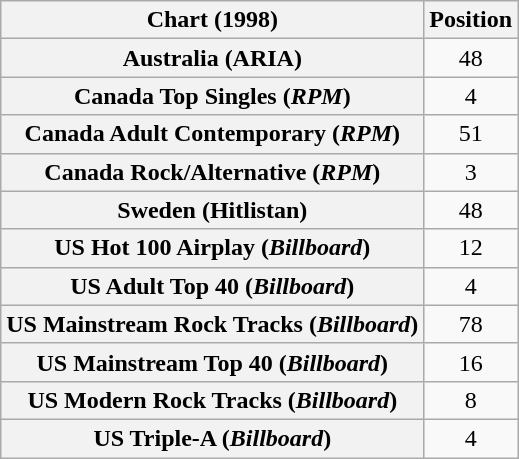<table class="wikitable sortable plainrowheaders" style="text-align:center">
<tr>
<th scope="col">Chart (1998)</th>
<th scope="col">Position</th>
</tr>
<tr>
<th scope="row">Australia (ARIA)</th>
<td>48</td>
</tr>
<tr>
<th scope="row">Canada Top Singles (<em>RPM</em>)</th>
<td>4</td>
</tr>
<tr>
<th scope="row">Canada Adult Contemporary (<em>RPM</em>)</th>
<td>51</td>
</tr>
<tr>
<th scope="row">Canada Rock/Alternative (<em>RPM</em>)</th>
<td>3</td>
</tr>
<tr>
<th scope="row">Sweden (Hitlistan)</th>
<td>48</td>
</tr>
<tr>
<th scope="row">US Hot 100 Airplay (<em>Billboard</em>)</th>
<td>12</td>
</tr>
<tr>
<th scope="row">US Adult Top 40 (<em>Billboard</em>)</th>
<td>4</td>
</tr>
<tr>
<th scope="row">US Mainstream Rock Tracks (<em>Billboard</em>)</th>
<td>78</td>
</tr>
<tr>
<th scope="row">US Mainstream Top 40 (<em>Billboard</em>)</th>
<td>16</td>
</tr>
<tr>
<th scope="row">US Modern Rock Tracks (<em>Billboard</em>)</th>
<td>8</td>
</tr>
<tr>
<th scope="row">US Triple-A (<em>Billboard</em>)</th>
<td>4</td>
</tr>
</table>
